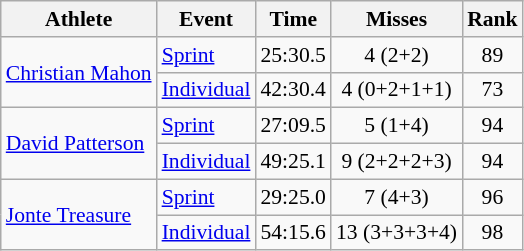<table class="wikitable" style="font-size:90%; text-align:center;">
<tr>
<th>Athlete</th>
<th>Event</th>
<th>Time</th>
<th>Misses</th>
<th>Rank</th>
</tr>
<tr>
<td rowspan=2 align=left><a href='#'>Christian Mahon</a></td>
<td align=left><a href='#'>Sprint</a></td>
<td>25:30.5</td>
<td>4 (2+2)</td>
<td>89</td>
</tr>
<tr>
<td align=left><a href='#'>Individual</a></td>
<td>42:30.4</td>
<td>4 (0+2+1+1)</td>
<td>73</td>
</tr>
<tr>
<td rowspan=2 align=left><a href='#'>David Patterson</a></td>
<td align=left><a href='#'>Sprint</a></td>
<td>27:09.5</td>
<td>5 (1+4)</td>
<td>94</td>
</tr>
<tr>
<td align=left><a href='#'>Individual</a></td>
<td>49:25.1</td>
<td>9 (2+2+2+3)</td>
<td>94</td>
</tr>
<tr>
<td rowspan=2 align=left><a href='#'>Jonte Treasure</a></td>
<td align=left><a href='#'>Sprint</a></td>
<td>29:25.0</td>
<td>7 (4+3)</td>
<td>96</td>
</tr>
<tr>
<td align=left><a href='#'>Individual</a></td>
<td>54:15.6</td>
<td>13 (3+3+3+4)</td>
<td>98</td>
</tr>
</table>
